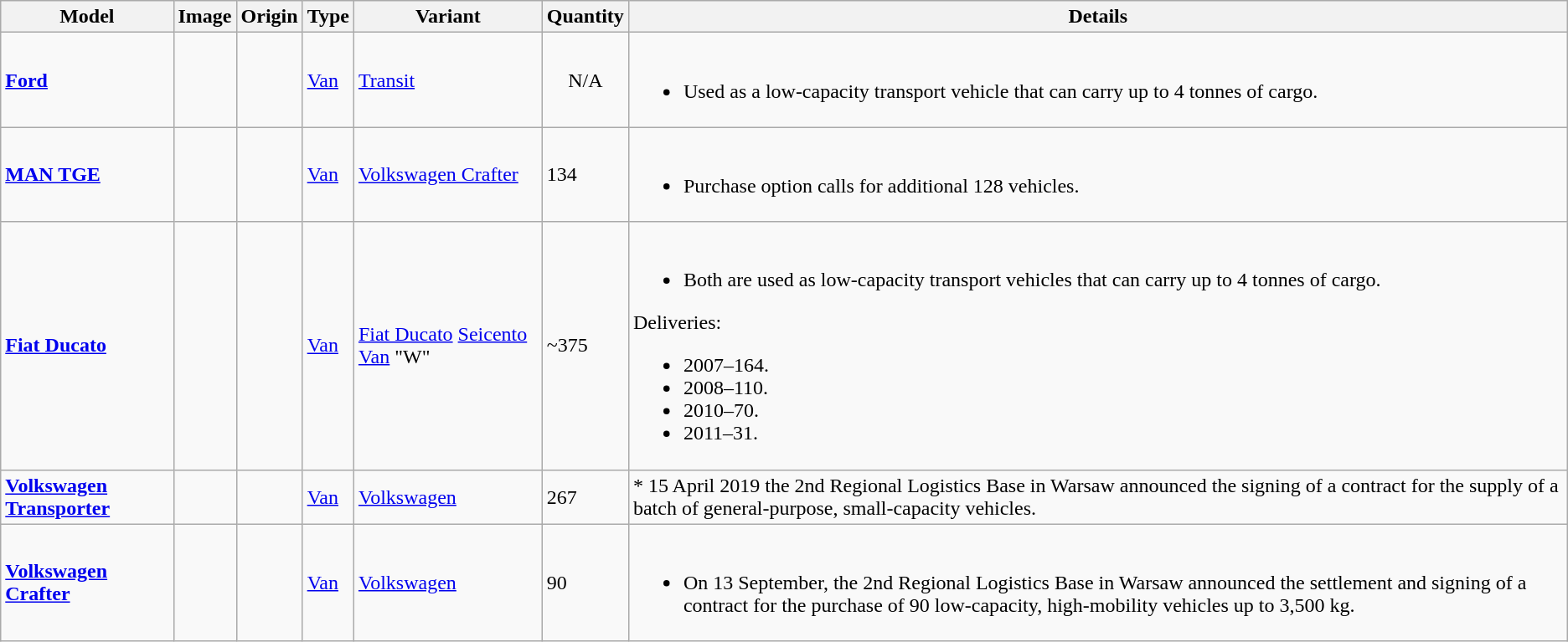<table class="wikitable">
<tr>
<th>Model</th>
<th>Image</th>
<th>Origin</th>
<th>Type</th>
<th>Variant</th>
<th>Quantity</th>
<th>Details</th>
</tr>
<tr>
<td><strong><a href='#'>Ford</a></strong></td>
<td></td>
<td><small></small></td>
<td><a href='#'>Van</a></td>
<td><a href='#'>Transit</a></td>
<td style="text-align: center;">N/A</td>
<td><br><ul><li>Used as a low-capacity transport vehicle that can carry up to 4 tonnes of cargo.</li></ul></td>
</tr>
<tr>
<td><strong><a href='#'>MAN TGE</a></strong></td>
<td></td>
<td><small></small></td>
<td><a href='#'>Van</a></td>
<td><a href='#'>Volkswagen Crafter</a></td>
<td>134</td>
<td><br><ul><li>Purchase option calls for additional 128 vehicles.</li></ul></td>
</tr>
<tr>
<td><strong><a href='#'>Fiat Ducato</a></strong></td>
<td></td>
<td><small></small></td>
<td><a href='#'>Van</a></td>
<td><a href='#'>Fiat Ducato</a> <a href='#'>Seicento</a> <a href='#'>Van</a>  "W"</td>
<td>~375</td>
<td><br><ul><li>Both are used as low-capacity transport vehicles that can carry up to 4 tonnes of cargo.</li></ul>Deliveries:<ul><li>2007–164.</li><li>2008–110.</li><li>2010–70.</li><li>2011–31.</li></ul></td>
</tr>
<tr>
<td><strong><a href='#'>Volkswagen Transporter</a></strong></td>
<td></td>
<td><small></small></td>
<td><a href='#'>Van</a></td>
<td><a href='#'>Volkswagen</a></td>
<td>267</td>
<td>* 15 April 2019 the 2nd Regional Logistics Base in Warsaw announced the signing of a contract for the supply of a batch of general-purpose, small-capacity vehicles.</td>
</tr>
<tr>
<td><strong><a href='#'>Volkswagen Crafter</a></strong></td>
<td></td>
<td><small></small></td>
<td><a href='#'>Van</a></td>
<td><a href='#'>Volkswagen</a></td>
<td>90</td>
<td><br><ul><li>On 13 September, the 2nd Regional Logistics Base in Warsaw announced the settlement and signing of a contract for the purchase of 90 low-capacity, high-mobility vehicles up to 3,500 kg.</li></ul></td>
</tr>
</table>
